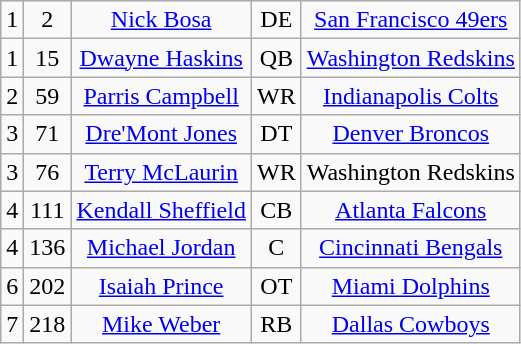<table class="wikitable" style="text-align:center">
<tr>
<td>1</td>
<td>2</td>
<td><a href='#'>Nick Bosa</a></td>
<td>DE</td>
<td><a href='#'>San Francisco 49ers</a></td>
</tr>
<tr>
<td>1</td>
<td>15</td>
<td><a href='#'>Dwayne Haskins</a></td>
<td>QB</td>
<td><a href='#'>Washington Redskins</a></td>
</tr>
<tr>
<td>2</td>
<td>59</td>
<td><a href='#'>Parris Campbell</a></td>
<td>WR</td>
<td><a href='#'>Indianapolis Colts</a></td>
</tr>
<tr>
<td>3</td>
<td>71</td>
<td><a href='#'>Dre'Mont Jones</a></td>
<td>DT</td>
<td><a href='#'>Denver Broncos</a></td>
</tr>
<tr>
<td>3</td>
<td>76</td>
<td><a href='#'>Terry McLaurin</a></td>
<td>WR</td>
<td>Washington Redskins</td>
</tr>
<tr>
<td>4</td>
<td>111</td>
<td><a href='#'>Kendall Sheffield</a></td>
<td>CB</td>
<td><a href='#'>Atlanta Falcons</a></td>
</tr>
<tr>
<td>4</td>
<td>136</td>
<td><a href='#'>Michael Jordan</a></td>
<td>C</td>
<td><a href='#'>Cincinnati Bengals</a></td>
</tr>
<tr>
<td>6</td>
<td>202</td>
<td><a href='#'>Isaiah Prince</a></td>
<td>OT</td>
<td><a href='#'>Miami Dolphins</a></td>
</tr>
<tr>
<td>7</td>
<td>218</td>
<td><a href='#'>Mike Weber</a></td>
<td>RB</td>
<td><a href='#'>Dallas Cowboys</a></td>
</tr>
</table>
